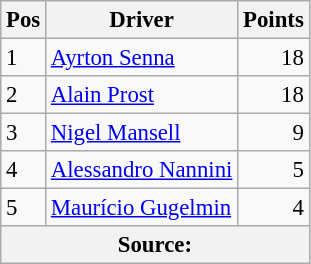<table class="wikitable" style="font-size: 95%;">
<tr>
<th>Pos</th>
<th>Driver</th>
<th>Points</th>
</tr>
<tr>
<td>1</td>
<td> <a href='#'>Ayrton Senna</a></td>
<td style="text-align:right;">18</td>
</tr>
<tr>
<td>2</td>
<td> <a href='#'>Alain Prost</a></td>
<td style="text-align:right;">18</td>
</tr>
<tr>
<td>3</td>
<td> <a href='#'>Nigel Mansell</a></td>
<td style="text-align:right;">9</td>
</tr>
<tr>
<td>4</td>
<td> <a href='#'>Alessandro Nannini</a></td>
<td style="text-align:right;">5</td>
</tr>
<tr>
<td>5</td>
<td> <a href='#'>Maurício Gugelmin</a></td>
<td style="text-align:right;">4</td>
</tr>
<tr>
<th colspan=4>Source: </th>
</tr>
</table>
